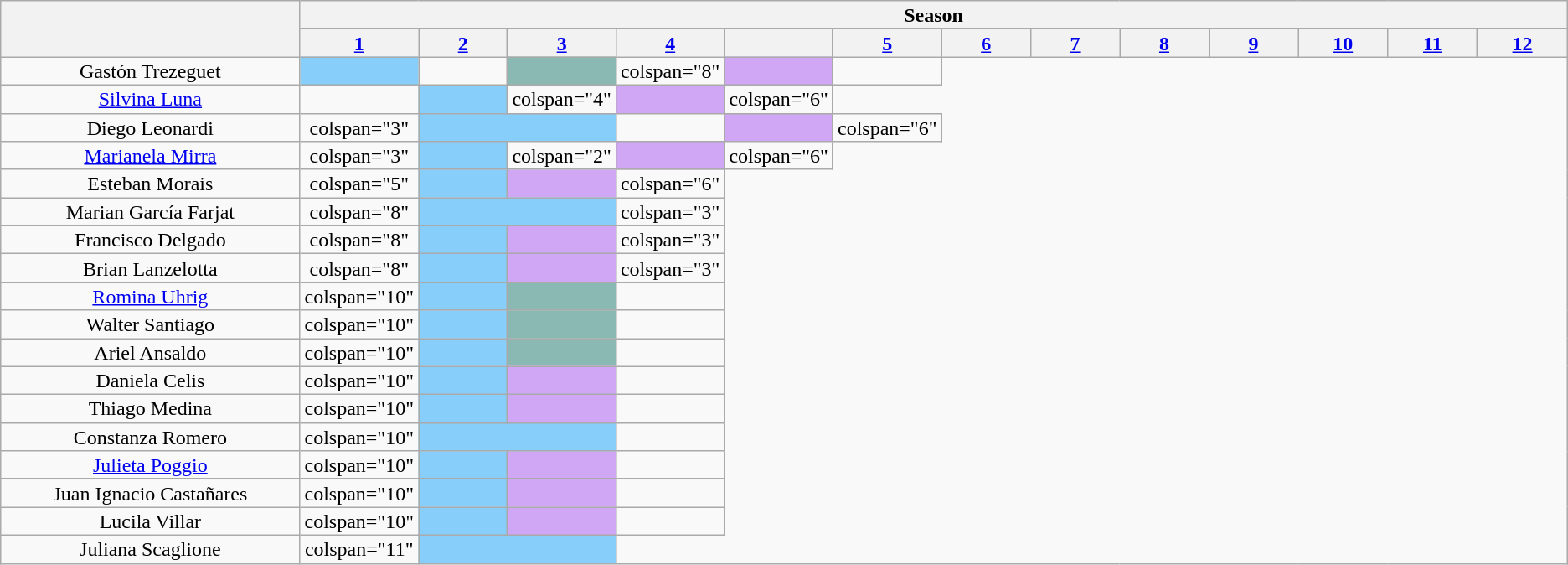<table class="wikitable" style="text-align:center; line-height:15px; font-size:100%">
<tr>
<th rowspan="2" style="width:20%"></th>
<th colspan="13">Season</th>
</tr>
<tr>
<th style="width:6%"><a href='#'>1</a></th>
<th style="width:6%"><a href='#'>2</a></th>
<th style="width:6%"><a href='#'>3</a></th>
<th style="width:6%"><a href='#'>4</a></th>
<th style="width:6%"><a href='#'></a></th>
<th style="width:6%"><a href='#'>5</a></th>
<th style="width:6%"><a href='#'>6</a></th>
<th style="width:6%"><a href='#'>7</a></th>
<th style="width:6%"><a href='#'>8</a></th>
<th style="width:6%"><a href='#'>9</a></th>
<th style="width:6%"><a href='#'>10</a></th>
<th style="width:6%"><a href='#'>11</a></th>
<th style="width:6%"><a href='#'>12</a></th>
</tr>
<tr>
<td>Gastón Trezeguet</td>
<td bgcolor="#87CEFA"></td>
<td></td>
<td bgcolor="#8AB9B3"></td>
<td>colspan="8" </td>
<td bgcolor="#D0A7F4"></td>
<td></td>
</tr>
<tr>
<td><a href='#'>Silvina Luna</a></td>
<td></td>
<td bgcolor="87CEFA"></td>
<td>colspan="4" </td>
<td bgcolor="#D0A7F4"></td>
<td>colspan="6" </td>
</tr>
<tr>
<td>Diego Leonardi</td>
<td>colspan="3" </td>
<td colspan="2" bgcolor="#87CEFA"></td>
<td></td>
<td bgcolor="#D0A7F4"></td>
<td>colspan="6" </td>
</tr>
<tr>
<td><a href='#'>Marianela Mirra</a></td>
<td>colspan="3" </td>
<td bgcolor="#87CEFA"></td>
<td>colspan="2"  </td>
<td bgcolor="#D0A7F4"></td>
<td>colspan="6" </td>
</tr>
<tr>
<td>Esteban Morais</td>
<td>colspan="5" </td>
<td bgcolor="#87CEFA"></td>
<td bgcolor="#D0A7F4"></td>
<td>colspan="6" </td>
</tr>
<tr>
<td>Marian García Farjat</td>
<td>colspan="8" </td>
<td bgcolor="#87CEFA" colspan="2"></td>
<td>colspan="3" </td>
</tr>
<tr>
<td>Francisco Delgado</td>
<td>colspan="8" </td>
<td bgcolor="#87CEFA"></td>
<td bgcolor="#D0A7F4"></td>
<td>colspan="3" </td>
</tr>
<tr>
<td>Brian Lanzelotta</td>
<td>colspan="8" </td>
<td bgcolor="#87CEFA"></td>
<td bgcolor="#D0A7F4"></td>
<td>colspan="3" </td>
</tr>
<tr>
<td><a href='#'>Romina Uhrig</a></td>
<td>colspan="10" </td>
<td bgcolor="#87CEFA"></td>
<td bgcolor="#8AB9B3"></td>
<td></td>
</tr>
<tr>
<td>Walter Santiago</td>
<td>colspan="10" </td>
<td bgcolor="#87CEFA"></td>
<td bgcolor="#8AB9B3"></td>
<td></td>
</tr>
<tr>
<td>Ariel Ansaldo</td>
<td>colspan="10" </td>
<td bgcolor="#87CEFA"></td>
<td bgcolor="#8AB9B3"></td>
<td></td>
</tr>
<tr>
<td>Daniela Celis</td>
<td>colspan="10" </td>
<td bgcolor="#87CEFA"></td>
<td bgcolor="#D0A7F4"></td>
<td></td>
</tr>
<tr>
<td>Thiago Medina</td>
<td>colspan="10" </td>
<td bgcolor="#87CEFA"></td>
<td bgcolor="#D0A7F4"></td>
<td></td>
</tr>
<tr>
<td>Constanza Romero</td>
<td>colspan="10" </td>
<td colspan="2" bgcolor="#87CEFA"></td>
<td></td>
</tr>
<tr>
<td><a href='#'>Julieta Poggio</a></td>
<td>colspan="10" </td>
<td bgcolor="#87CEFA"></td>
<td bgcolor="#D0A7F4"></td>
<td></td>
</tr>
<tr>
<td>Juan Ignacio Castañares</td>
<td>colspan="10" </td>
<td bgcolor="#87CEFA"></td>
<td bgcolor="#D0A7F4"></td>
<td></td>
</tr>
<tr>
<td>Lucila Villar</td>
<td>colspan="10" </td>
<td bgcolor="#87CEFA"></td>
<td bgcolor="#D0A7F4"></td>
<td></td>
</tr>
<tr>
<td>Juliana Scaglione</td>
<td>colspan="11" </td>
<td colspan="2" bgcolor="#87CEFA"></td>
</tr>
</table>
